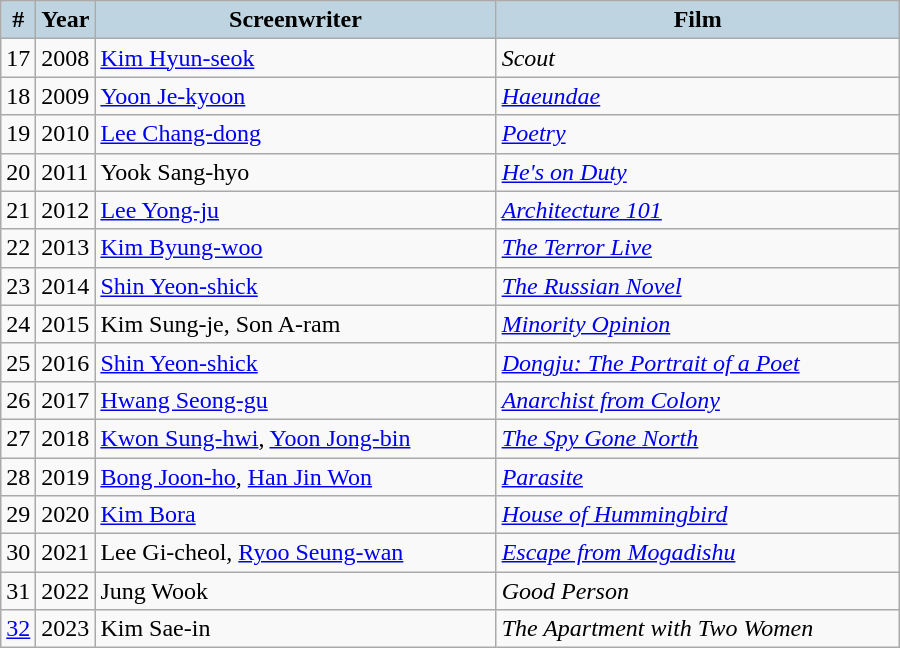<table class="wikitable" style="width:600px">
<tr>
<th style="background:#BED5E1; width:10px">#</th>
<th style="background:#BED5E1; width:10px">Year</th>
<th style="background:#BED5E1;">Screenwriter</th>
<th style="background:#BED5E1;">Film</th>
</tr>
<tr>
<td>17</td>
<td>2008</td>
<td><a href='#'>Kim Hyun-seok</a></td>
<td><em>Scout</em></td>
</tr>
<tr>
<td>18</td>
<td>2009</td>
<td><a href='#'>Yoon Je-kyoon</a></td>
<td><em><a href='#'>Haeundae</a></em></td>
</tr>
<tr>
<td>19</td>
<td>2010</td>
<td><a href='#'>Lee Chang-dong</a></td>
<td><em><a href='#'>Poetry</a></em></td>
</tr>
<tr>
<td>20</td>
<td>2011</td>
<td>Yook Sang-hyo</td>
<td><em><a href='#'>He's on Duty</a></em></td>
</tr>
<tr>
<td>21</td>
<td>2012</td>
<td><a href='#'>Lee Yong-ju</a></td>
<td><em><a href='#'>Architecture 101</a></em></td>
</tr>
<tr>
<td>22</td>
<td>2013</td>
<td><a href='#'>Kim Byung-woo</a></td>
<td><em><a href='#'>The Terror Live</a></em></td>
</tr>
<tr>
<td>23</td>
<td>2014</td>
<td><a href='#'>Shin Yeon-shick</a></td>
<td><em><a href='#'>The Russian Novel</a></em></td>
</tr>
<tr>
<td>24</td>
<td>2015</td>
<td>Kim Sung-je, Son A-ram</td>
<td><em><a href='#'>Minority Opinion</a></em></td>
</tr>
<tr>
<td>25</td>
<td>2016</td>
<td><a href='#'>Shin Yeon-shick</a></td>
<td><em><a href='#'>Dongju: The Portrait of a Poet</a></em></td>
</tr>
<tr>
<td>26</td>
<td>2017</td>
<td><a href='#'>Hwang Seong-gu</a></td>
<td><em><a href='#'>Anarchist from Colony</a></em></td>
</tr>
<tr>
<td>27</td>
<td>2018</td>
<td><a href='#'>Kwon Sung-hwi</a>, <a href='#'>Yoon Jong-bin</a></td>
<td><em><a href='#'>The Spy Gone North</a></em></td>
</tr>
<tr>
<td>28</td>
<td>2019</td>
<td><a href='#'>Bong Joon-ho</a>, <a href='#'>Han Jin Won</a></td>
<td><em><a href='#'>Parasite</a></em></td>
</tr>
<tr>
<td>29</td>
<td>2020</td>
<td><a href='#'>Kim Bora</a></td>
<td><em><a href='#'>House of Hummingbird</a></em></td>
</tr>
<tr>
<td>30</td>
<td>2021</td>
<td>Lee Gi-cheol, <a href='#'>Ryoo Seung-wan</a></td>
<td><em><a href='#'>Escape from Mogadishu</a></em></td>
</tr>
<tr>
<td>31</td>
<td>2022</td>
<td>Jung Wook</td>
<td><em>Good Person</em></td>
</tr>
<tr>
<td><a href='#'>32</a></td>
<td>2023</td>
<td>Kim Sae-in</td>
<td><em>The Apartment with Two Women</em></td>
</tr>
</table>
